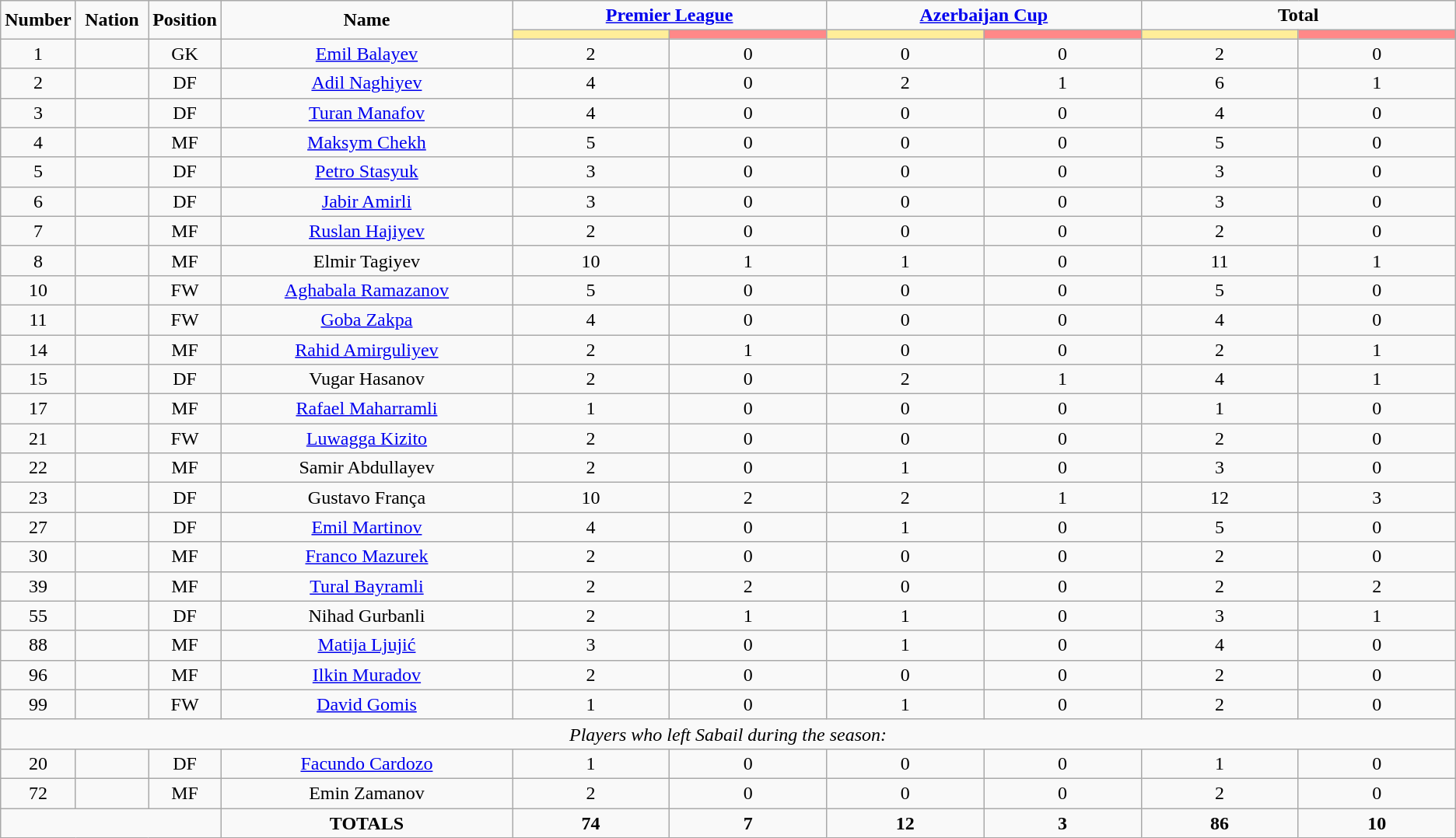<table class="wikitable" style="text-align:center;">
<tr>
<td rowspan="2"  style="width:5%; text-align:center;"><strong>Number</strong></td>
<td rowspan="2"  style="width:5%; text-align:center;"><strong>Nation</strong></td>
<td rowspan="2"  style="width:5%; text-align:center;"><strong>Position</strong></td>
<td rowspan="2"  style="width:20%; text-align:center;"><strong>Name</strong></td>
<td colspan="2" style="text-align:center;"><strong><a href='#'>Premier League</a></strong></td>
<td colspan="2" style="text-align:center;"><strong><a href='#'>Azerbaijan Cup</a></strong></td>
<td colspan="2" style="text-align:center;"><strong>Total</strong></td>
</tr>
<tr>
<th style="width:60px; background:#fe9;"></th>
<th style="width:60px; background:#ff8888;"></th>
<th style="width:60px; background:#fe9;"></th>
<th style="width:60px; background:#ff8888;"></th>
<th style="width:60px; background:#fe9;"></th>
<th style="width:60px; background:#ff8888;"></th>
</tr>
<tr>
<td>1</td>
<td></td>
<td>GK</td>
<td><a href='#'>Emil Balayev</a></td>
<td>2</td>
<td>0</td>
<td>0</td>
<td>0</td>
<td>2</td>
<td>0</td>
</tr>
<tr>
<td>2</td>
<td></td>
<td>DF</td>
<td><a href='#'>Adil Naghiyev</a></td>
<td>4</td>
<td>0</td>
<td>2</td>
<td>1</td>
<td>6</td>
<td>1</td>
</tr>
<tr>
<td>3</td>
<td></td>
<td>DF</td>
<td><a href='#'>Turan Manafov</a></td>
<td>4</td>
<td>0</td>
<td>0</td>
<td>0</td>
<td>4</td>
<td>0</td>
</tr>
<tr>
<td>4</td>
<td></td>
<td>MF</td>
<td><a href='#'>Maksym Chekh</a></td>
<td>5</td>
<td>0</td>
<td>0</td>
<td>0</td>
<td>5</td>
<td>0</td>
</tr>
<tr>
<td>5</td>
<td></td>
<td>DF</td>
<td><a href='#'>Petro Stasyuk</a></td>
<td>3</td>
<td>0</td>
<td>0</td>
<td>0</td>
<td>3</td>
<td>0</td>
</tr>
<tr>
<td>6</td>
<td></td>
<td>DF</td>
<td><a href='#'>Jabir Amirli</a></td>
<td>3</td>
<td>0</td>
<td>0</td>
<td>0</td>
<td>3</td>
<td>0</td>
</tr>
<tr>
<td>7</td>
<td></td>
<td>MF</td>
<td><a href='#'>Ruslan Hajiyev</a></td>
<td>2</td>
<td>0</td>
<td>0</td>
<td>0</td>
<td>2</td>
<td>0</td>
</tr>
<tr>
<td>8</td>
<td></td>
<td>MF</td>
<td>Elmir Tagiyev</td>
<td>10</td>
<td>1</td>
<td>1</td>
<td>0</td>
<td>11</td>
<td>1</td>
</tr>
<tr>
<td>10</td>
<td></td>
<td>FW</td>
<td><a href='#'>Aghabala Ramazanov</a></td>
<td>5</td>
<td>0</td>
<td>0</td>
<td>0</td>
<td>5</td>
<td>0</td>
</tr>
<tr>
<td>11</td>
<td></td>
<td>FW</td>
<td><a href='#'>Goba Zakpa</a></td>
<td>4</td>
<td>0</td>
<td>0</td>
<td>0</td>
<td>4</td>
<td>0</td>
</tr>
<tr>
<td>14</td>
<td></td>
<td>MF</td>
<td><a href='#'>Rahid Amirguliyev</a></td>
<td>2</td>
<td>1</td>
<td>0</td>
<td>0</td>
<td>2</td>
<td>1</td>
</tr>
<tr>
<td>15</td>
<td></td>
<td>DF</td>
<td>Vugar Hasanov</td>
<td>2</td>
<td>0</td>
<td>2</td>
<td>1</td>
<td>4</td>
<td>1</td>
</tr>
<tr>
<td>17</td>
<td></td>
<td>MF</td>
<td><a href='#'>Rafael Maharramli</a></td>
<td>1</td>
<td>0</td>
<td>0</td>
<td>0</td>
<td>1</td>
<td>0</td>
</tr>
<tr>
<td>21</td>
<td></td>
<td>FW</td>
<td><a href='#'>Luwagga Kizito</a></td>
<td>2</td>
<td>0</td>
<td>0</td>
<td>0</td>
<td>2</td>
<td>0</td>
</tr>
<tr>
<td>22</td>
<td></td>
<td>MF</td>
<td>Samir Abdullayev</td>
<td>2</td>
<td>0</td>
<td>1</td>
<td>0</td>
<td>3</td>
<td>0</td>
</tr>
<tr>
<td>23</td>
<td></td>
<td>DF</td>
<td>Gustavo França</td>
<td>10</td>
<td>2</td>
<td>2</td>
<td>1</td>
<td>12</td>
<td>3</td>
</tr>
<tr>
<td>27</td>
<td></td>
<td>DF</td>
<td><a href='#'>Emil Martinov</a></td>
<td>4</td>
<td>0</td>
<td>1</td>
<td>0</td>
<td>5</td>
<td>0</td>
</tr>
<tr>
<td>30</td>
<td></td>
<td>MF</td>
<td><a href='#'>Franco Mazurek</a></td>
<td>2</td>
<td>0</td>
<td>0</td>
<td>0</td>
<td>2</td>
<td>0</td>
</tr>
<tr>
<td>39</td>
<td></td>
<td>MF</td>
<td><a href='#'>Tural Bayramli</a></td>
<td>2</td>
<td>2</td>
<td>0</td>
<td>0</td>
<td>2</td>
<td>2</td>
</tr>
<tr>
<td>55</td>
<td></td>
<td>DF</td>
<td>Nihad Gurbanli</td>
<td>2</td>
<td>1</td>
<td>1</td>
<td>0</td>
<td>3</td>
<td>1</td>
</tr>
<tr>
<td>88</td>
<td></td>
<td>MF</td>
<td><a href='#'>Matija Ljujić</a></td>
<td>3</td>
<td>0</td>
<td>1</td>
<td>0</td>
<td>4</td>
<td>0</td>
</tr>
<tr>
<td>96</td>
<td></td>
<td>MF</td>
<td><a href='#'>Ilkin Muradov</a></td>
<td>2</td>
<td>0</td>
<td>0</td>
<td>0</td>
<td>2</td>
<td>0</td>
</tr>
<tr>
<td>99</td>
<td></td>
<td>FW</td>
<td><a href='#'>David Gomis</a></td>
<td>1</td>
<td>0</td>
<td>1</td>
<td>0</td>
<td>2</td>
<td>0</td>
</tr>
<tr>
<td colspan="14"><em>Players who left Sabail during the season:</em></td>
</tr>
<tr>
<td>20</td>
<td></td>
<td>DF</td>
<td><a href='#'>Facundo Cardozo</a></td>
<td>1</td>
<td>0</td>
<td>0</td>
<td>0</td>
<td>1</td>
<td>0</td>
</tr>
<tr>
<td>72</td>
<td></td>
<td>MF</td>
<td>Emin Zamanov</td>
<td>2</td>
<td>0</td>
<td>0</td>
<td>0</td>
<td>2</td>
<td>0</td>
</tr>
<tr>
<td colspan="3"></td>
<td><strong>TOTALS</strong></td>
<td><strong>74</strong></td>
<td><strong>7</strong></td>
<td><strong>12</strong></td>
<td><strong>3</strong></td>
<td><strong>86</strong></td>
<td><strong>10</strong></td>
</tr>
</table>
